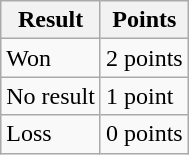<table class="wikitable">
<tr>
<th>Result</th>
<th>Points</th>
</tr>
<tr>
<td>Won</td>
<td>2 points</td>
</tr>
<tr>
<td>No result</td>
<td>1 point</td>
</tr>
<tr>
<td>Loss</td>
<td>0 points</td>
</tr>
</table>
